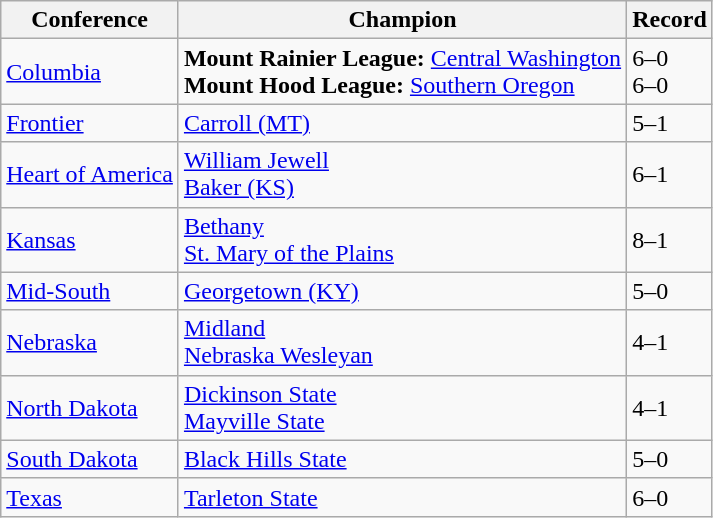<table class="wikitable">
<tr>
<th>Conference</th>
<th>Champion</th>
<th>Record</th>
</tr>
<tr>
<td><a href='#'>Columbia</a></td>
<td><strong>Mount Rainier League:</strong> <a href='#'>Central Washington</a><br><strong>Mount Hood League:</strong> <a href='#'>Southern Oregon</a></td>
<td>6–0<br>6–0</td>
</tr>
<tr>
<td><a href='#'>Frontier</a></td>
<td><a href='#'>Carroll (MT)</a></td>
<td>5–1</td>
</tr>
<tr>
<td><a href='#'>Heart of America</a></td>
<td><a href='#'>William Jewell</a><br><a href='#'>Baker (KS)</a></td>
<td>6–1</td>
</tr>
<tr>
<td><a href='#'>Kansas</a></td>
<td><a href='#'>Bethany</a><br><a href='#'>St. Mary of the Plains</a></td>
<td>8–1</td>
</tr>
<tr>
<td><a href='#'>Mid-South</a></td>
<td><a href='#'>Georgetown (KY)</a></td>
<td>5–0</td>
</tr>
<tr>
<td><a href='#'>Nebraska</a></td>
<td><a href='#'>Midland</a><br><a href='#'>Nebraska Wesleyan</a></td>
<td>4–1</td>
</tr>
<tr>
<td><a href='#'>North Dakota</a></td>
<td><a href='#'>Dickinson State</a><br><a href='#'>Mayville State</a></td>
<td>4–1</td>
</tr>
<tr>
<td><a href='#'>South Dakota</a></td>
<td><a href='#'>Black Hills State</a></td>
<td>5–0</td>
</tr>
<tr>
<td><a href='#'>Texas</a></td>
<td><a href='#'>Tarleton State</a></td>
<td>6–0</td>
</tr>
</table>
